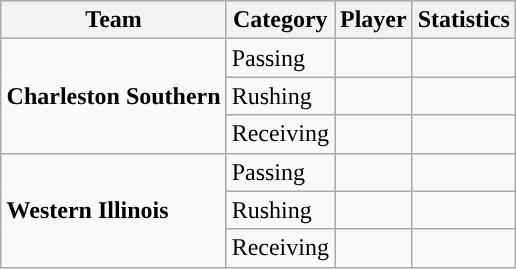<table class="wikitable" style="float: right;">
<tr>
<th>Team</th>
<th>Category</th>
<th>Player</th>
<th>Statistics</th>
</tr>
<tr>
<td rowspan=3><strong>Charleston Southern</strong></td>
<td>Passing</td>
<td></td>
<td></td>
</tr>
<tr>
<td>Rushing</td>
<td></td>
<td></td>
</tr>
<tr>
<td>Receiving</td>
<td></td>
<td></td>
</tr>
<tr>
<td rowspan=3><strong>Western Illinois</strong></td>
<td>Passing</td>
<td></td>
<td></td>
</tr>
<tr>
<td>Rushing</td>
<td></td>
<td></td>
</tr>
<tr>
<td>Receiving</td>
<td></td>
<td></td>
</tr>
</table>
